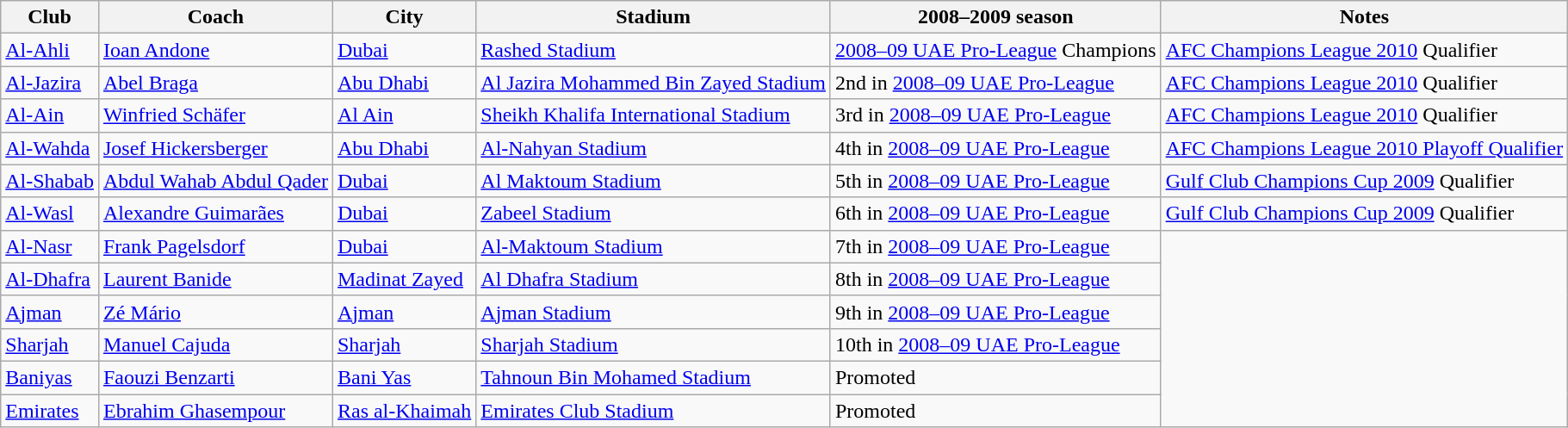<table class="wikitable">
<tr>
<th>Club</th>
<th>Coach</th>
<th>City</th>
<th>Stadium</th>
<th>2008–2009 season</th>
<th>Notes</th>
</tr>
<tr>
<td><a href='#'>Al-Ahli</a></td>
<td> <a href='#'>Ioan Andone</a></td>
<td><a href='#'>Dubai</a></td>
<td><a href='#'>Rashed Stadium</a></td>
<td><a href='#'>2008–09 UAE Pro-League</a> Champions</td>
<td><a href='#'>AFC Champions League 2010</a> Qualifier</td>
</tr>
<tr>
<td><a href='#'>Al-Jazira</a></td>
<td> <a href='#'>Abel Braga</a></td>
<td><a href='#'>Abu Dhabi</a></td>
<td><a href='#'>Al Jazira Mohammed Bin Zayed Stadium</a></td>
<td>2nd in <a href='#'>2008–09 UAE Pro-League</a></td>
<td><a href='#'>AFC Champions League 2010</a> Qualifier</td>
</tr>
<tr>
<td><a href='#'>Al-Ain</a></td>
<td> <a href='#'>Winfried Schäfer</a></td>
<td><a href='#'>Al Ain</a></td>
<td><a href='#'>Sheikh Khalifa International Stadium</a></td>
<td>3rd in <a href='#'>2008–09 UAE Pro-League</a></td>
<td><a href='#'>AFC Champions League 2010</a> Qualifier</td>
</tr>
<tr>
<td><a href='#'>Al-Wahda</a></td>
<td> <a href='#'>Josef Hickersberger</a></td>
<td><a href='#'>Abu Dhabi</a></td>
<td><a href='#'>Al-Nahyan Stadium</a></td>
<td>4th in <a href='#'>2008–09 UAE Pro-League</a></td>
<td><a href='#'>AFC Champions League 2010 Playoff Qualifier</a></td>
</tr>
<tr>
<td><a href='#'>Al-Shabab</a></td>
<td> <a href='#'>Abdul Wahab Abdul Qader</a></td>
<td><a href='#'>Dubai</a></td>
<td><a href='#'>Al Maktoum Stadium</a></td>
<td>5th in <a href='#'>2008–09 UAE Pro-League</a></td>
<td><a href='#'>Gulf Club Champions Cup 2009</a> Qualifier</td>
</tr>
<tr>
<td><a href='#'>Al-Wasl</a></td>
<td> <a href='#'>Alexandre Guimarães</a></td>
<td><a href='#'>Dubai</a></td>
<td><a href='#'>Zabeel Stadium</a></td>
<td>6th in <a href='#'>2008–09 UAE Pro-League</a></td>
<td><a href='#'>Gulf Club Champions Cup 2009</a> Qualifier</td>
</tr>
<tr>
<td><a href='#'>Al-Nasr</a></td>
<td> <a href='#'>Frank Pagelsdorf</a></td>
<td><a href='#'>Dubai</a></td>
<td><a href='#'>Al-Maktoum Stadium</a></td>
<td>7th in <a href='#'>2008–09 UAE Pro-League</a></td>
</tr>
<tr>
<td><a href='#'>Al-Dhafra</a></td>
<td> <a href='#'>Laurent Banide</a></td>
<td><a href='#'>Madinat Zayed</a></td>
<td><a href='#'>Al Dhafra Stadium</a></td>
<td>8th in <a href='#'>2008–09 UAE Pro-League</a></td>
</tr>
<tr>
<td><a href='#'>Ajman</a></td>
<td> <a href='#'>Zé Mário</a></td>
<td><a href='#'>Ajman</a></td>
<td><a href='#'>Ajman Stadium</a></td>
<td>9th in <a href='#'>2008–09 UAE Pro-League</a></td>
</tr>
<tr>
<td><a href='#'>Sharjah</a></td>
<td> <a href='#'>Manuel Cajuda</a></td>
<td><a href='#'>Sharjah</a></td>
<td><a href='#'>Sharjah Stadium</a></td>
<td>10th in <a href='#'>2008–09 UAE Pro-League</a></td>
</tr>
<tr>
<td><a href='#'>Baniyas</a></td>
<td> <a href='#'>Faouzi Benzarti</a></td>
<td><a href='#'>Bani Yas</a></td>
<td><a href='#'>Tahnoun Bin Mohamed Stadium</a></td>
<td>Promoted</td>
</tr>
<tr>
<td><a href='#'>Emirates</a></td>
<td> <a href='#'>Ebrahim Ghasempour</a></td>
<td><a href='#'>Ras al-Khaimah</a></td>
<td><a href='#'>Emirates Club Stadium</a></td>
<td>Promoted</td>
</tr>
</table>
